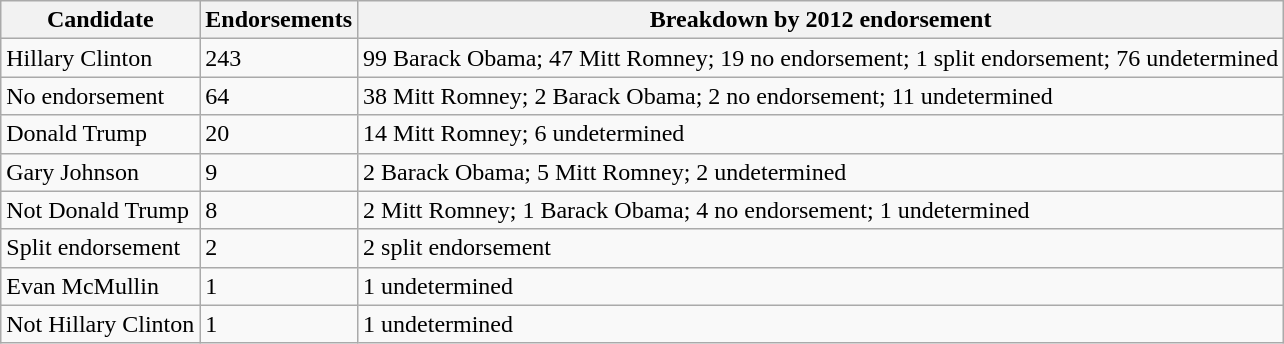<table class="wikitable sortable">
<tr>
<th>Candidate</th>
<th>Endorsements</th>
<th class="unsortable">Breakdown by 2012 endorsement</th>
</tr>
<tr>
<td data-sort-value="Clinton" >Hillary Clinton</td>
<td>243</td>
<td>99 Barack Obama; 47 Mitt Romney; 19 no endorsement; 1 split endorsement; 76 undetermined</td>
</tr>
<tr>
<td data-sort-value="zNo endorsement" >No endorsement</td>
<td>64</td>
<td>38 Mitt Romney; 2 Barack Obama; 2 no endorsement; 11 undetermined</td>
</tr>
<tr>
<td data-sort-value="Trump" >Donald Trump</td>
<td>20</td>
<td>14 Mitt Romney; 6 undetermined</td>
</tr>
<tr>
<td data-sort-value="Johnson" >Gary Johnson</td>
<td>9</td>
<td>2 Barack Obama; 5 Mitt Romney; 2 undetermined</td>
</tr>
<tr>
<td>Not Donald Trump</td>
<td>8</td>
<td>2 Mitt Romney; 1 Barack Obama; 4 no endorsement; 1 undetermined</td>
</tr>
<tr>
<td>Split endorsement</td>
<td>2</td>
<td>2 split endorsement</td>
</tr>
<tr>
<td>Evan McMullin</td>
<td>1</td>
<td>1 undetermined</td>
</tr>
<tr>
<td>Not Hillary Clinton</td>
<td>1</td>
<td>1 undetermined</td>
</tr>
</table>
